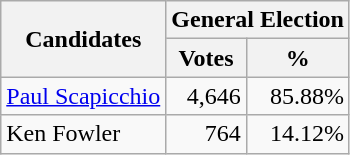<table class=wikitable>
<tr>
<th colspan=1 rowspan=2><strong>Candidates</strong></th>
<th colspan=2><strong>General Election</strong></th>
</tr>
<tr>
<th>Votes</th>
<th>%</th>
</tr>
<tr>
<td><a href='#'>Paul Scapicchio</a></td>
<td align="right">4,646</td>
<td align="right">85.88%</td>
</tr>
<tr>
<td>Ken Fowler</td>
<td align="right">764</td>
<td align="right">14.12%</td>
</tr>
</table>
